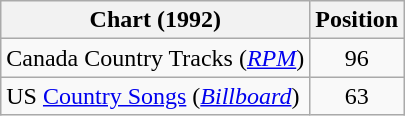<table class="wikitable sortable">
<tr>
<th scope="col">Chart (1992)</th>
<th scope="col">Position</th>
</tr>
<tr>
<td>Canada Country Tracks (<em><a href='#'>RPM</a></em>)</td>
<td align="center">96</td>
</tr>
<tr>
<td>US <a href='#'>Country Songs</a> (<em><a href='#'>Billboard</a></em>)</td>
<td align="center">63</td>
</tr>
</table>
